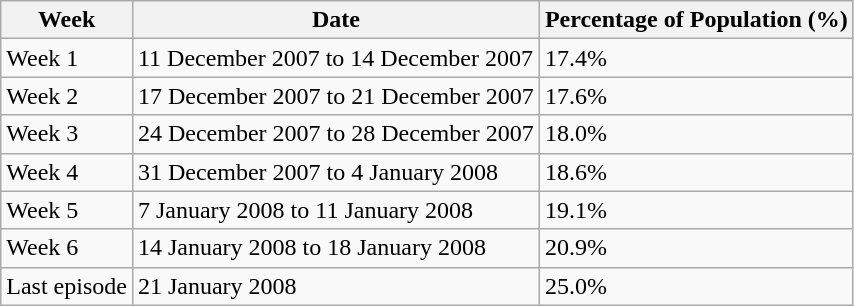<table class="wikitable">
<tr>
<th>Week</th>
<th>Date</th>
<th>Percentage of Population (%)</th>
</tr>
<tr>
<td>Week 1</td>
<td>11 December 2007 to 14 December 2007</td>
<td>17.4%</td>
</tr>
<tr>
<td>Week 2</td>
<td>17 December 2007 to 21 December 2007</td>
<td>17.6%</td>
</tr>
<tr>
<td>Week 3</td>
<td>24 December 2007 to 28 December 2007</td>
<td>18.0%</td>
</tr>
<tr>
<td>Week 4</td>
<td>31 December 2007 to 4 January 2008</td>
<td>18.6%</td>
</tr>
<tr>
<td>Week 5</td>
<td>7 January 2008 to 11 January 2008</td>
<td>19.1%</td>
</tr>
<tr>
<td>Week 6</td>
<td>14 January 2008 to 18 January 2008</td>
<td>20.9%</td>
</tr>
<tr>
<td>Last episode</td>
<td>21 January 2008</td>
<td>25.0%</td>
</tr>
</table>
